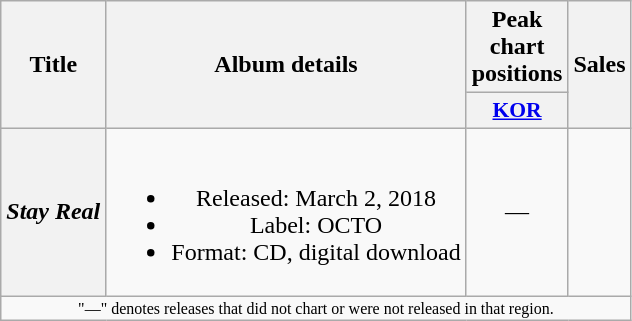<table class="wikitable plainrowheaders" style="text-align:center;">
<tr>
<th scope="col" rowspan="2">Title</th>
<th scope="col" rowspan="2">Album details</th>
<th scope="col">Peak chart positions</th>
<th scope="col" rowspan="2">Sales</th>
</tr>
<tr>
<th scope="col" style="width:3em;font-size:90%;"><a href='#'>KOR</a><br></th>
</tr>
<tr>
<th scope="row"><em>Stay Real</em></th>
<td><br><ul><li>Released: March 2, 2018</li><li>Label: OCTO</li><li>Format: CD, digital download</li></ul></td>
<td>—</td>
<td></td>
</tr>
<tr>
<td colspan="6" style="font-size:8pt">"—" denotes releases that did not chart or were not released in that region.</td>
</tr>
</table>
